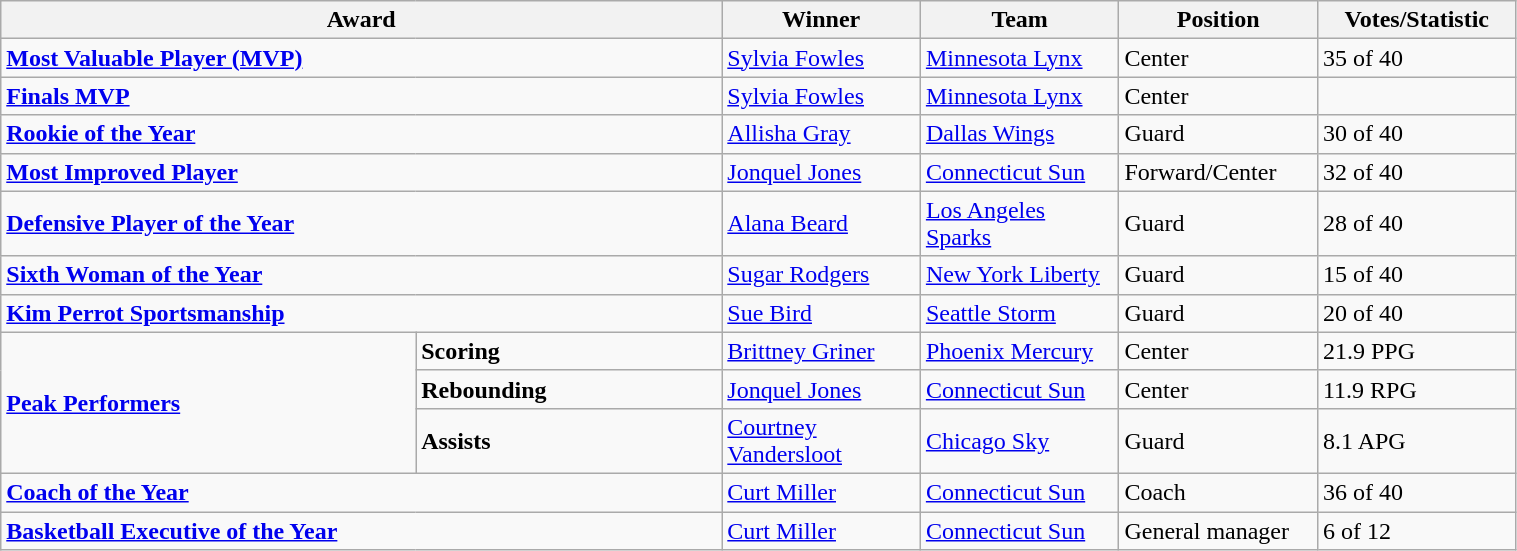<table class="wikitable" style="width: 80%">
<tr>
<th colspan=2 width=150>Award</th>
<th width=125>Winner</th>
<th width="125">Team</th>
<th width="125">Position</th>
<th width=125>Votes/Statistic</th>
</tr>
<tr>
<td colspan=2><strong><a href='#'>Most Valuable Player (MVP)</a></strong></td>
<td><a href='#'>Sylvia Fowles</a></td>
<td><a href='#'>Minnesota Lynx</a></td>
<td>Center</td>
<td>35 of 40</td>
</tr>
<tr>
<td colspan=2><strong><a href='#'>Finals MVP</a></strong></td>
<td><a href='#'>Sylvia Fowles</a></td>
<td><a href='#'>Minnesota Lynx</a></td>
<td>Center</td>
<td></td>
</tr>
<tr>
<td colspan=2><strong><a href='#'>Rookie of the Year</a></strong></td>
<td><a href='#'>Allisha Gray</a></td>
<td><a href='#'>Dallas Wings</a></td>
<td>Guard</td>
<td>30 of 40</td>
</tr>
<tr>
<td colspan=2><strong><a href='#'>Most Improved Player</a></strong></td>
<td><a href='#'>Jonquel Jones</a></td>
<td><a href='#'>Connecticut Sun</a></td>
<td>Forward/Center</td>
<td>32 of 40</td>
</tr>
<tr>
<td colspan=2><strong><a href='#'>Defensive Player of the Year</a></strong></td>
<td><a href='#'>Alana Beard</a></td>
<td><a href='#'>Los Angeles Sparks</a></td>
<td>Guard</td>
<td>28 of 40</td>
</tr>
<tr>
<td colspan=2><strong><a href='#'>Sixth Woman of the Year</a></strong></td>
<td><a href='#'>Sugar Rodgers</a></td>
<td><a href='#'>New York Liberty</a></td>
<td>Guard</td>
<td>15 of 40</td>
</tr>
<tr>
<td colspan=2><strong><a href='#'>Kim Perrot Sportsmanship</a></strong></td>
<td><a href='#'>Sue Bird</a></td>
<td><a href='#'>Seattle Storm</a></td>
<td>Guard</td>
<td>20 of 40</td>
</tr>
<tr>
<td rowspan="3"><strong><a href='#'>Peak Performers</a></strong></td>
<td><strong>Scoring</strong></td>
<td><a href='#'>Brittney Griner</a></td>
<td><a href='#'>Phoenix Mercury</a></td>
<td>Center</td>
<td>21.9 PPG</td>
</tr>
<tr>
<td><strong>Rebounding</strong></td>
<td><a href='#'>Jonquel Jones</a></td>
<td><a href='#'>Connecticut Sun</a></td>
<td>Center</td>
<td>11.9 RPG</td>
</tr>
<tr>
<td><strong>Assists</strong></td>
<td><a href='#'>Courtney Vandersloot</a></td>
<td><a href='#'>Chicago Sky</a></td>
<td>Guard</td>
<td>8.1 APG</td>
</tr>
<tr>
<td colspan=2><strong><a href='#'>Coach of the Year</a></strong></td>
<td><a href='#'>Curt Miller</a></td>
<td><a href='#'>Connecticut Sun</a></td>
<td>Coach</td>
<td>36 of 40</td>
</tr>
<tr>
<td colspan=2><strong><a href='#'>Basketball Executive of the Year</a></strong></td>
<td><a href='#'>Curt Miller</a></td>
<td><a href='#'>Connecticut Sun</a></td>
<td>General manager</td>
<td>6 of 12</td>
</tr>
</table>
